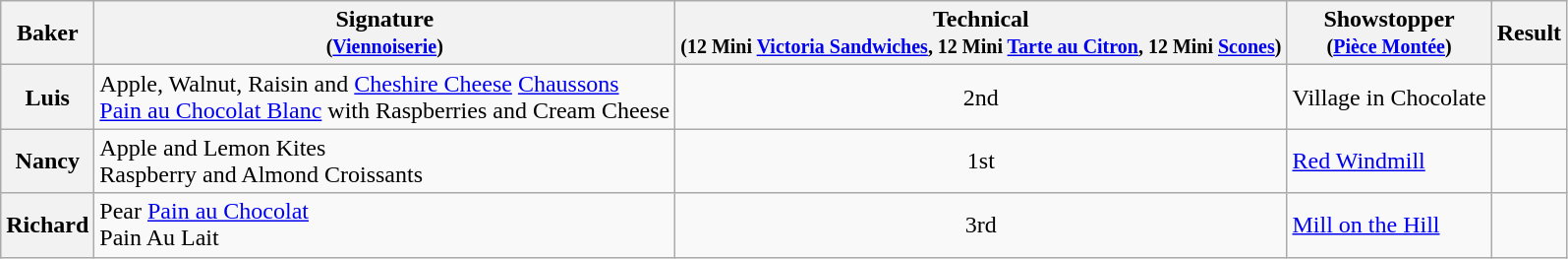<table class="wikitable sortable col3center sticky-header">
<tr>
<th scope="col">Baker</th>
<th scope="col" class="unsortable">Signature<br><small>(<a href='#'>Viennoiserie</a>)</small></th>
<th scope="col">Technical<br><small>(12 Mini <a href='#'>Victoria Sandwiches</a>, 12 Mini <a href='#'>Tarte au Citron</a>, 12 Mini <a href='#'>Scones</a>)</small></th>
<th scope="col" class="unsortable">Showstopper<br><small>(<a href='#'>Pièce Montée</a>)</small></th>
<th scope="col">Result</th>
</tr>
<tr>
<th scope="row">Luis</th>
<td>Apple, Walnut, Raisin and <a href='#'>Cheshire Cheese</a> <a href='#'>Chaussons</a><br><a href='#'>Pain au Chocolat Blanc</a> with Raspberries and Cream Cheese</td>
<td align="center">2nd</td>
<td>Village in Chocolate</td>
<td></td>
</tr>
<tr>
<th scope="row">Nancy</th>
<td>Apple and Lemon Kites<br>Raspberry and Almond Croissants</td>
<td align="center">1st</td>
<td><a href='#'>Red Windmill</a></td>
<td></td>
</tr>
<tr>
<th scope="row">Richard</th>
<td>Pear <a href='#'>Pain au Chocolat</a><br>Pain Au Lait</td>
<td align="center">3rd</td>
<td><a href='#'>Mill on the Hill</a></td>
<td></td>
</tr>
</table>
